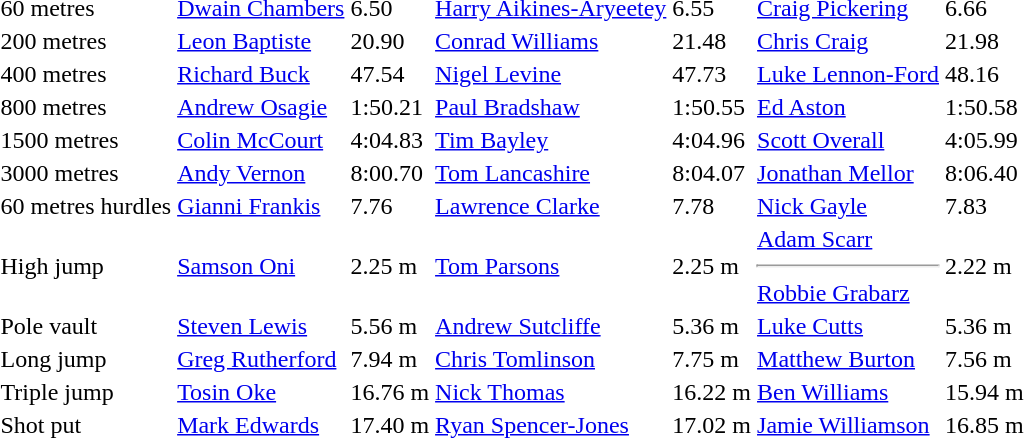<table>
<tr>
<td>60 metres</td>
<td><a href='#'>Dwain Chambers</a></td>
<td>6.50</td>
<td><a href='#'>Harry Aikines-Aryeetey</a></td>
<td>6.55</td>
<td><a href='#'>Craig Pickering</a></td>
<td>6.66</td>
</tr>
<tr>
<td>200 metres</td>
<td><a href='#'>Leon Baptiste</a></td>
<td>20.90</td>
<td><a href='#'>Conrad Williams</a></td>
<td>21.48</td>
<td><a href='#'>Chris Craig</a></td>
<td>21.98</td>
</tr>
<tr>
<td>400 metres</td>
<td><a href='#'>Richard Buck</a></td>
<td>47.54</td>
<td><a href='#'>Nigel Levine</a></td>
<td>47.73</td>
<td><a href='#'>Luke Lennon-Ford</a></td>
<td>48.16</td>
</tr>
<tr>
<td>800 metres</td>
<td><a href='#'>Andrew Osagie</a></td>
<td>1:50.21</td>
<td><a href='#'>Paul Bradshaw</a></td>
<td>1:50.55</td>
<td><a href='#'>Ed Aston</a></td>
<td>1:50.58</td>
</tr>
<tr>
<td>1500 metres</td>
<td><a href='#'>Colin McCourt</a></td>
<td>4:04.83</td>
<td><a href='#'>Tim Bayley</a></td>
<td>4:04.96</td>
<td><a href='#'>Scott Overall</a></td>
<td>4:05.99</td>
</tr>
<tr>
<td>3000 metres</td>
<td><a href='#'>Andy Vernon</a></td>
<td>8:00.70</td>
<td><a href='#'>Tom Lancashire</a></td>
<td>8:04.07</td>
<td><a href='#'>Jonathan Mellor</a></td>
<td>8:06.40</td>
</tr>
<tr>
<td>60 metres hurdles</td>
<td><a href='#'>Gianni Frankis</a></td>
<td>7.76</td>
<td><a href='#'>Lawrence Clarke</a></td>
<td>7.78</td>
<td><a href='#'>Nick Gayle</a></td>
<td>7.83</td>
</tr>
<tr>
<td>High jump</td>
<td><a href='#'>Samson Oni</a></td>
<td>2.25 m</td>
<td><a href='#'>Tom Parsons</a></td>
<td>2.25 m</td>
<td><a href='#'>Adam Scarr</a><hr><a href='#'>Robbie Grabarz</a></td>
<td>2.22 m</td>
</tr>
<tr>
<td>Pole vault</td>
<td><a href='#'>Steven Lewis</a></td>
<td>5.56 m</td>
<td><a href='#'>Andrew Sutcliffe</a></td>
<td>5.36 m</td>
<td><a href='#'>Luke Cutts</a></td>
<td>5.36 m</td>
</tr>
<tr>
<td>Long jump</td>
<td><a href='#'>Greg Rutherford</a></td>
<td>7.94 m</td>
<td><a href='#'>Chris Tomlinson</a></td>
<td>7.75 m</td>
<td><a href='#'>Matthew Burton</a></td>
<td>7.56 m</td>
</tr>
<tr>
<td>Triple jump</td>
<td><a href='#'>Tosin Oke</a></td>
<td>16.76 m</td>
<td><a href='#'>Nick Thomas</a></td>
<td>16.22 m</td>
<td><a href='#'>Ben Williams</a></td>
<td>15.94 m</td>
</tr>
<tr>
<td>Shot put</td>
<td><a href='#'>Mark Edwards</a></td>
<td>17.40 m</td>
<td><a href='#'>Ryan Spencer-Jones</a></td>
<td>17.02 m</td>
<td><a href='#'>Jamie Williamson</a></td>
<td>16.85 m</td>
</tr>
</table>
